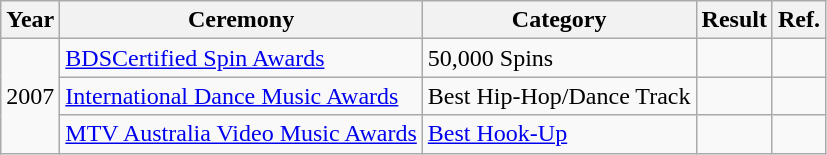<table class="sortable wikitable">
<tr>
<th>Year</th>
<th>Ceremony</th>
<th>Category</th>
<th>Result</th>
<th>Ref.</th>
</tr>
<tr>
<td rowspan="3">2007</td>
<td><a href='#'>BDSCertified Spin Awards</a></td>
<td>50,000 Spins</td>
<td></td>
<td style="text-align:center;"></td>
</tr>
<tr>
<td><a href='#'>International Dance Music Awards</a></td>
<td>Best Hip-Hop/Dance Track</td>
<td></td>
<td style="text-align:center;"></td>
</tr>
<tr>
<td><a href='#'>MTV Australia Video Music Awards</a></td>
<td><a href='#'>Best Hook-Up</a></td>
<td></td>
<td style="text-align:center;"></td>
</tr>
</table>
